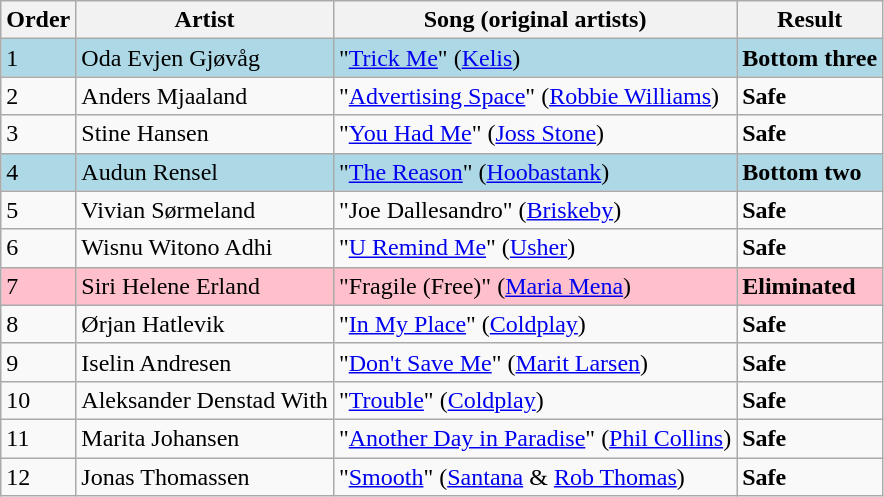<table class=wikitable>
<tr>
<th>Order</th>
<th>Artist</th>
<th>Song (original artists)</th>
<th>Result</th>
</tr>
<tr style="background:lightblue;">
<td>1</td>
<td>Oda Evjen Gjøvåg</td>
<td>"<a href='#'>Trick Me</a>" (<a href='#'>Kelis</a>)</td>
<td><strong>Bottom three</strong></td>
</tr>
<tr>
<td>2</td>
<td>Anders Mjaaland</td>
<td>"<a href='#'>Advertising Space</a>" (<a href='#'>Robbie Williams</a>)</td>
<td><strong>Safe</strong></td>
</tr>
<tr>
<td>3</td>
<td>Stine Hansen</td>
<td>"<a href='#'>You Had Me</a>" (<a href='#'>Joss Stone</a>)</td>
<td><strong>Safe</strong></td>
</tr>
<tr style="background:lightblue;">
<td>4</td>
<td>Audun Rensel</td>
<td>"<a href='#'>The Reason</a>" (<a href='#'>Hoobastank</a>)</td>
<td><strong>Bottom two</strong></td>
</tr>
<tr>
<td>5</td>
<td>Vivian Sørmeland</td>
<td>"Joe Dallesandro" (<a href='#'>Briskeby</a>)</td>
<td><strong>Safe</strong></td>
</tr>
<tr>
<td>6</td>
<td>Wisnu Witono Adhi</td>
<td>"<a href='#'>U Remind Me</a>" (<a href='#'>Usher</a>)</td>
<td><strong>Safe</strong></td>
</tr>
<tr style="background:pink;">
<td>7</td>
<td>Siri Helene Erland</td>
<td>"Fragile (Free)" (<a href='#'>Maria Mena</a>)</td>
<td><strong>Eliminated</strong></td>
</tr>
<tr>
<td>8</td>
<td>Ørjan Hatlevik</td>
<td>"<a href='#'>In My Place</a>" (<a href='#'>Coldplay</a>)</td>
<td><strong>Safe</strong></td>
</tr>
<tr>
<td>9</td>
<td>Iselin Andresen</td>
<td>"<a href='#'>Don't Save Me</a>" (<a href='#'>Marit Larsen</a>)</td>
<td><strong>Safe</strong></td>
</tr>
<tr>
<td>10</td>
<td>Aleksander Denstad With</td>
<td>"<a href='#'>Trouble</a>" (<a href='#'>Coldplay</a>)</td>
<td><strong>Safe</strong></td>
</tr>
<tr>
<td>11</td>
<td>Marita Johansen</td>
<td>"<a href='#'>Another Day in Paradise</a>" (<a href='#'>Phil Collins</a>)</td>
<td><strong>Safe</strong></td>
</tr>
<tr>
<td>12</td>
<td>Jonas Thomassen</td>
<td>"<a href='#'>Smooth</a>" (<a href='#'>Santana</a> & <a href='#'>Rob Thomas</a>)</td>
<td><strong>Safe</strong></td>
</tr>
</table>
